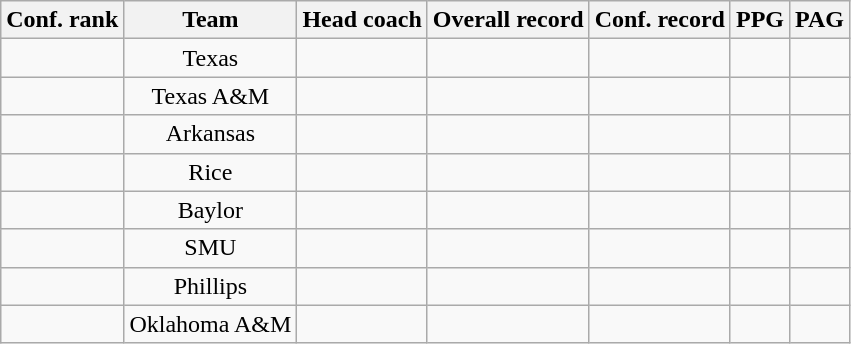<table class="wikitable sortable" style="text-align:center">
<tr>
<th scope="col">Conf. rank</th>
<th scope="col">Team</th>
<th scope="col">Head coach</th>
<th scope="col">Overall record</th>
<th scope="col">Conf. record</th>
<th scope="col">PPG</th>
<th scope="col">PAG</th>
</tr>
<tr>
<td></td>
<td>Texas</td>
<td></td>
<td></td>
<td></td>
<td></td>
<td></td>
</tr>
<tr>
<td></td>
<td>Texas A&M</td>
<td></td>
<td></td>
<td></td>
<td></td>
<td></td>
</tr>
<tr>
<td></td>
<td>Arkansas</td>
<td></td>
<td></td>
<td></td>
<td></td>
<td></td>
</tr>
<tr>
<td></td>
<td>Rice</td>
<td></td>
<td></td>
<td></td>
<td></td>
<td></td>
</tr>
<tr>
<td></td>
<td>Baylor</td>
<td></td>
<td></td>
<td></td>
<td></td>
<td></td>
</tr>
<tr>
<td></td>
<td>SMU</td>
<td></td>
<td></td>
<td></td>
<td></td>
<td></td>
</tr>
<tr>
<td></td>
<td>Phillips</td>
<td></td>
<td></td>
<td></td>
<td></td>
<td></td>
</tr>
<tr>
<td></td>
<td>Oklahoma A&M</td>
<td></td>
<td></td>
<td></td>
<td></td>
<td></td>
</tr>
</table>
